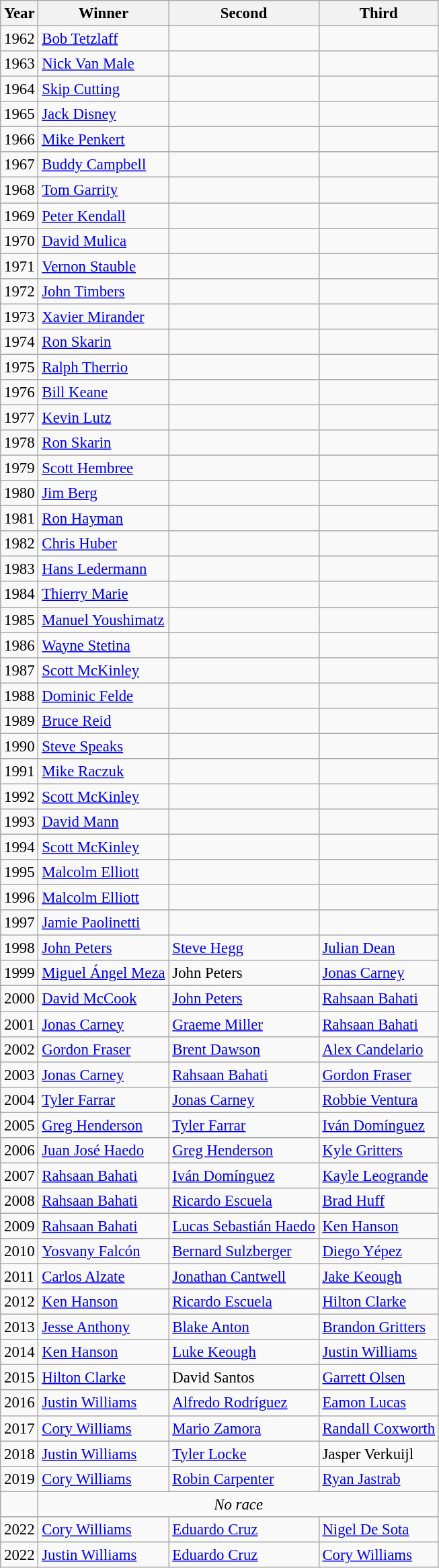<table class="wikitable sortable" style="font-size:95%">
<tr>
<th>Year</th>
<th>Winner</th>
<th>Second</th>
<th>Third</th>
</tr>
<tr>
<td>1962</td>
<td> <a href='#'>Bob Tetzlaff</a></td>
<td></td>
<td></td>
</tr>
<tr>
<td>1963</td>
<td> <a href='#'>Nick Van Male</a></td>
<td></td>
<td></td>
</tr>
<tr>
<td>1964</td>
<td> <a href='#'>Skip Cutting</a></td>
<td></td>
<td></td>
</tr>
<tr>
<td>1965</td>
<td> <a href='#'>Jack Disney</a></td>
<td></td>
<td></td>
</tr>
<tr>
<td>1966</td>
<td> <a href='#'>Mike Penkert</a></td>
<td></td>
<td></td>
</tr>
<tr>
<td>1967</td>
<td> <a href='#'>Buddy Campbell</a></td>
<td></td>
<td></td>
</tr>
<tr>
<td>1968</td>
<td> <a href='#'>Tom Garrity</a></td>
<td></td>
<td></td>
</tr>
<tr>
<td>1969</td>
<td> <a href='#'>Peter Kendall</a></td>
<td></td>
<td></td>
</tr>
<tr>
<td>1970</td>
<td> <a href='#'>David Mulica</a></td>
<td></td>
<td></td>
</tr>
<tr>
<td>1971</td>
<td> <a href='#'>Vernon Stauble</a></td>
<td></td>
<td></td>
</tr>
<tr>
<td>1972</td>
<td> <a href='#'>John Timbers</a></td>
<td></td>
<td></td>
</tr>
<tr>
<td>1973</td>
<td> <a href='#'>Xavier Mirander</a></td>
<td></td>
<td></td>
</tr>
<tr>
<td>1974</td>
<td> <a href='#'>Ron Skarin</a></td>
<td></td>
<td></td>
</tr>
<tr>
<td>1975</td>
<td> <a href='#'>Ralph Therrio</a></td>
<td></td>
<td></td>
</tr>
<tr>
<td>1976</td>
<td> <a href='#'>Bill Keane</a></td>
<td></td>
<td></td>
</tr>
<tr>
<td>1977</td>
<td> <a href='#'>Kevin Lutz</a></td>
<td></td>
<td></td>
</tr>
<tr>
<td>1978</td>
<td> <a href='#'>Ron Skarin</a></td>
<td></td>
<td></td>
</tr>
<tr>
<td>1979</td>
<td> <a href='#'>Scott Hembree</a></td>
<td></td>
<td></td>
</tr>
<tr>
<td>1980</td>
<td> <a href='#'>Jim Berg</a></td>
<td></td>
<td></td>
</tr>
<tr>
<td>1981</td>
<td> <a href='#'>Ron Hayman</a></td>
<td></td>
<td></td>
</tr>
<tr>
<td>1982</td>
<td> <a href='#'>Chris Huber</a></td>
<td></td>
<td></td>
</tr>
<tr>
<td>1983</td>
<td> <a href='#'>Hans Ledermann</a></td>
<td></td>
<td></td>
</tr>
<tr>
<td>1984</td>
<td> <a href='#'>Thierry Marie</a></td>
<td></td>
<td></td>
</tr>
<tr>
<td>1985</td>
<td> <a href='#'>Manuel Youshimatz</a></td>
<td></td>
<td></td>
</tr>
<tr>
<td>1986</td>
<td> <a href='#'>Wayne Stetina</a></td>
<td></td>
<td></td>
</tr>
<tr>
<td>1987</td>
<td> <a href='#'>Scott McKinley</a></td>
<td></td>
<td></td>
</tr>
<tr>
<td>1988</td>
<td> <a href='#'>Dominic Felde</a></td>
<td></td>
<td></td>
</tr>
<tr>
<td>1989</td>
<td> <a href='#'>Bruce Reid</a></td>
<td></td>
<td></td>
</tr>
<tr>
<td>1990</td>
<td> <a href='#'>Steve Speaks</a></td>
<td></td>
<td></td>
</tr>
<tr>
<td>1991</td>
<td> <a href='#'>Mike Raczuk</a></td>
<td></td>
<td></td>
</tr>
<tr>
<td>1992</td>
<td> <a href='#'>Scott McKinley</a></td>
<td></td>
<td></td>
</tr>
<tr>
<td>1993</td>
<td> <a href='#'>David Mann</a></td>
<td></td>
<td></td>
</tr>
<tr>
<td>1994</td>
<td> <a href='#'>Scott McKinley</a></td>
<td></td>
<td></td>
</tr>
<tr>
<td>1995</td>
<td> <a href='#'>Malcolm Elliott</a></td>
<td></td>
<td></td>
</tr>
<tr>
<td>1996</td>
<td> <a href='#'>Malcolm Elliott</a></td>
<td></td>
<td></td>
</tr>
<tr>
<td>1997</td>
<td> <a href='#'>Jamie Paolinetti</a></td>
<td></td>
<td></td>
</tr>
<tr>
<td>1998</td>
<td> <a href='#'>John Peters</a></td>
<td> <a href='#'>Steve Hegg</a></td>
<td> <a href='#'>Julian Dean</a></td>
</tr>
<tr>
<td>1999</td>
<td> <a href='#'>Miguel Ángel Meza</a></td>
<td> John Peters</td>
<td> <a href='#'>Jonas Carney</a></td>
</tr>
<tr>
<td>2000</td>
<td> <a href='#'>David McCook</a></td>
<td> <a href='#'>John Peters</a></td>
<td> <a href='#'>Rahsaan Bahati</a></td>
</tr>
<tr>
<td>2001</td>
<td> <a href='#'>Jonas Carney</a></td>
<td> <a href='#'>Graeme Miller</a></td>
<td> <a href='#'>Rahsaan Bahati</a></td>
</tr>
<tr>
<td>2002</td>
<td> <a href='#'>Gordon Fraser</a></td>
<td> <a href='#'>Brent Dawson</a></td>
<td> <a href='#'>Alex Candelario</a></td>
</tr>
<tr>
<td>2003</td>
<td> <a href='#'>Jonas Carney</a></td>
<td> <a href='#'>Rahsaan Bahati</a></td>
<td> <a href='#'>Gordon Fraser</a></td>
</tr>
<tr>
<td>2004</td>
<td> <a href='#'>Tyler Farrar</a></td>
<td> <a href='#'>Jonas Carney</a></td>
<td> <a href='#'>Robbie Ventura</a></td>
</tr>
<tr>
<td>2005</td>
<td> <a href='#'>Greg Henderson</a></td>
<td> <a href='#'>Tyler Farrar</a></td>
<td> <a href='#'>Iván Domínguez</a></td>
</tr>
<tr>
<td>2006</td>
<td> <a href='#'>Juan José Haedo</a></td>
<td> <a href='#'>Greg Henderson</a></td>
<td> <a href='#'>Kyle Gritters</a></td>
</tr>
<tr>
<td>2007</td>
<td> <a href='#'>Rahsaan Bahati</a></td>
<td> <a href='#'>Iván Domínguez</a></td>
<td> <a href='#'>Kayle Leogrande</a></td>
</tr>
<tr>
<td>2008</td>
<td> <a href='#'>Rahsaan Bahati</a></td>
<td> <a href='#'>Ricardo Escuela</a></td>
<td> <a href='#'>Brad Huff</a></td>
</tr>
<tr>
<td>2009</td>
<td> <a href='#'>Rahsaan Bahati</a></td>
<td> <a href='#'>Lucas Sebastián Haedo</a></td>
<td> <a href='#'>Ken Hanson</a></td>
</tr>
<tr>
<td>2010</td>
<td> <a href='#'>Yosvany Falcón</a></td>
<td> <a href='#'>Bernard Sulzberger</a></td>
<td> <a href='#'>Diego Yépez</a></td>
</tr>
<tr>
<td>2011</td>
<td> <a href='#'>Carlos Alzate</a></td>
<td> <a href='#'>Jonathan Cantwell</a></td>
<td> <a href='#'>Jake Keough</a></td>
</tr>
<tr>
<td>2012</td>
<td> <a href='#'>Ken Hanson</a></td>
<td> <a href='#'>Ricardo Escuela</a></td>
<td> <a href='#'>Hilton Clarke</a></td>
</tr>
<tr>
<td>2013</td>
<td> <a href='#'>Jesse Anthony</a></td>
<td> <a href='#'>Blake Anton</a></td>
<td> <a href='#'>Brandon Gritters</a></td>
</tr>
<tr>
<td>2014</td>
<td> <a href='#'>Ken Hanson</a></td>
<td> <a href='#'>Luke Keough</a></td>
<td> <a href='#'>Justin Williams</a></td>
</tr>
<tr>
<td>2015</td>
<td> <a href='#'>Hilton Clarke</a></td>
<td> David Santos</td>
<td> <a href='#'>Garrett Olsen</a></td>
</tr>
<tr>
<td>2016</td>
<td> <a href='#'>Justin Williams</a></td>
<td> <a href='#'>Alfredo Rodríguez</a></td>
<td> <a href='#'>Eamon Lucas</a></td>
</tr>
<tr>
<td>2017</td>
<td> <a href='#'>Cory Williams</a></td>
<td> <a href='#'>Mario Zamora</a></td>
<td> <a href='#'>Randall Coxworth</a></td>
</tr>
<tr>
<td>2018</td>
<td> <a href='#'>Justin Williams</a></td>
<td> <a href='#'>Tyler Locke</a></td>
<td> Jasper Verkuijl</td>
</tr>
<tr>
<td>2019</td>
<td> <a href='#'>Cory Williams</a></td>
<td> <a href='#'>Robin Carpenter</a></td>
<td> <a href='#'>Ryan Jastrab</a></td>
</tr>
<tr>
<td></td>
<td colspan=3 align=center><em>No race</em></td>
</tr>
<tr>
<td>2022</td>
<td> <a href='#'>Cory Williams</a></td>
<td> <a href='#'>Eduardo Cruz</a></td>
<td> <a href='#'>Nigel De Sota</a></td>
</tr>
<tr>
<td>2022</td>
<td> <a href='#'>Justin Williams</a></td>
<td> <a href='#'>Eduardo Cruz</a></td>
<td> <a href='#'>Cory Williams</a></td>
</tr>
</table>
